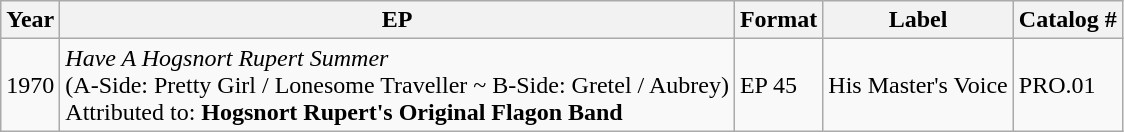<table class="wikitable">
<tr>
<th>Year</th>
<th>EP</th>
<th>Format</th>
<th>Label</th>
<th>Catalog #</th>
</tr>
<tr>
<td>1970</td>
<td><em>Have A Hogsnort Rupert Summer</em> <br> (A-Side: Pretty Girl / Lonesome Traveller ~ B-Side: Gretel / Aubrey) <br> Attributed to: <strong>Hogsnort Rupert's Original Flagon Band</strong></td>
<td>EP 45</td>
<td>His Master's Voice</td>
<td>PRO.01</td>
</tr>
</table>
